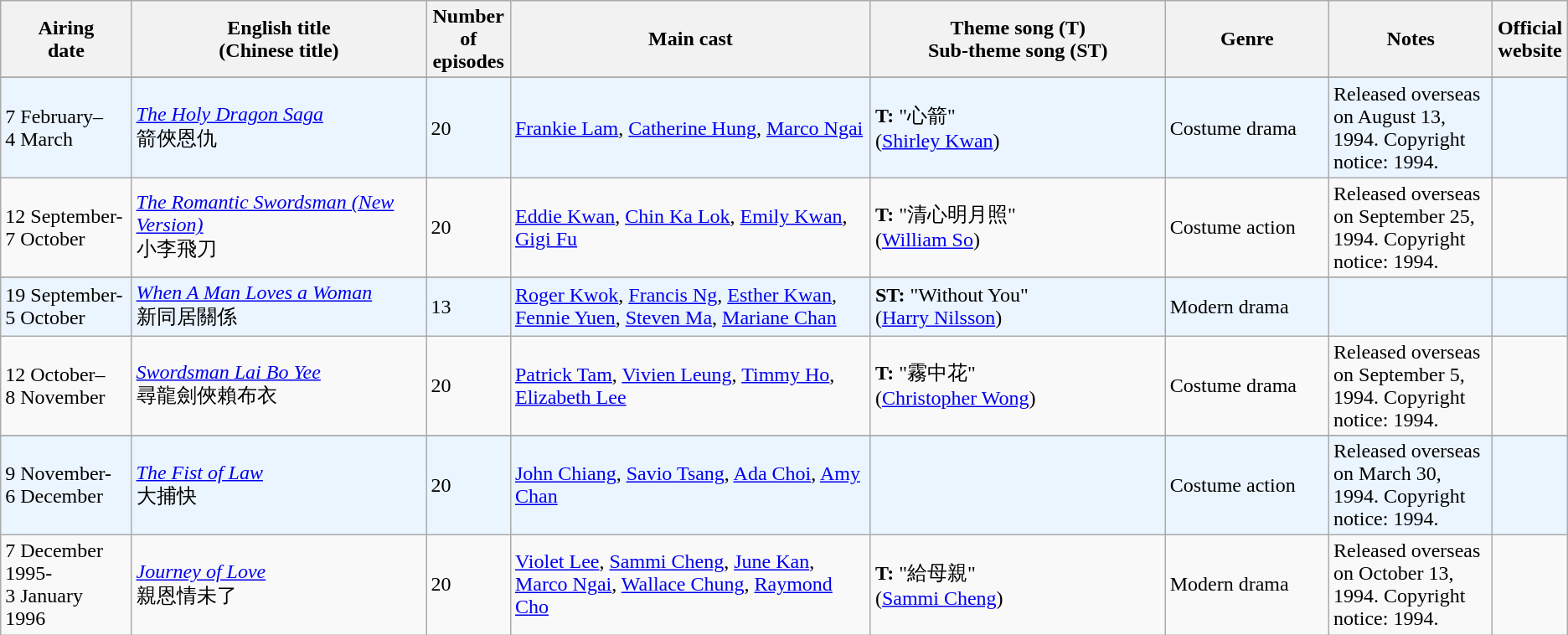<table class="wikitable sortable">
<tr>
<th align=center width=8% bgcolor="silver">Airing<br>date</th>
<th align=center width=18% bgcolor="silver">English title <br> (Chinese title)</th>
<th align=center width=5% bgcolor="silver">Number of episodes</th>
<th align=center width=22% bgcolor="silver">Main cast</th>
<th align=center width=18% bgcolor="silver">Theme song (T) <br>Sub-theme song (ST)</th>
<th align=center width=10% bgcolor="silver">Genre</th>
<th align=center width=10% bgcolor="silver">Notes</th>
<th align=center width=1% bgcolor="silver">Official website</th>
</tr>
<tr>
</tr>
<tr ---- bgcolor="#ebf5ff">
<td>7 February– <br> 4 March</td>
<td><em><a href='#'>The Holy Dragon Saga</a></em> <br> 箭俠恩仇</td>
<td>20</td>
<td><a href='#'>Frankie Lam</a>, <a href='#'>Catherine Hung</a>, <a href='#'>Marco Ngai</a></td>
<td><strong>T:</strong> "心箭" <br> (<a href='#'>Shirley Kwan</a>)</td>
<td>Costume drama</td>
<td>Released overseas on August 13, 1994. Copyright notice: 1994.</td>
<td></td>
</tr>
<tr>
<td>12 September- <br> 7 October</td>
<td><em><a href='#'>The Romantic Swordsman (New Version)</a></em> <br> 小李飛刀</td>
<td>20</td>
<td><a href='#'>Eddie Kwan</a>, <a href='#'>Chin Ka Lok</a>, <a href='#'>Emily Kwan</a>, <a href='#'>Gigi Fu</a></td>
<td><strong>T:</strong> "清心明月照" <br> (<a href='#'>William So</a>)</td>
<td>Costume action</td>
<td>Released overseas on September 25, 1994. Copyright notice: 1994.</td>
<td></td>
</tr>
<tr>
</tr>
<tr ---- bgcolor="#ebf5ff">
<td>19 September- <br> 5 October</td>
<td><em><a href='#'>When A Man Loves a Woman</a></em> <br> 新同居關係</td>
<td>13</td>
<td><a href='#'>Roger Kwok</a>, <a href='#'>Francis Ng</a>, <a href='#'>Esther Kwan</a>, <a href='#'>Fennie Yuen</a>, <a href='#'>Steven Ma</a>, <a href='#'>Mariane Chan</a></td>
<td><strong>ST:</strong> "Without You" <br> (<a href='#'>Harry Nilsson</a>)</td>
<td>Modern drama</td>
<td></td>
<td></td>
</tr>
<tr>
<td>12 October– <br> 8 November</td>
<td><em><a href='#'>Swordsman Lai Bo Yee</a></em> <br> 尋龍劍俠賴布衣</td>
<td>20</td>
<td><a href='#'>Patrick Tam</a>, <a href='#'>Vivien Leung</a>, <a href='#'>Timmy Ho</a>, <a href='#'>Elizabeth Lee</a></td>
<td><strong>T:</strong> "霧中花" <br> (<a href='#'>Christopher Wong</a>)</td>
<td>Costume drama</td>
<td>Released overseas on September 5, 1994. Copyright notice: 1994.</td>
<td></td>
</tr>
<tr>
</tr>
<tr ---- bgcolor="#ebf5ff">
<td>9 November- <br> 6 December</td>
<td><em><a href='#'>The Fist of Law</a></em> <br> 大捕快</td>
<td>20</td>
<td><a href='#'>John Chiang</a>, <a href='#'>Savio Tsang</a>, <a href='#'>Ada Choi</a>, <a href='#'>Amy Chan</a></td>
<td></td>
<td>Costume action</td>
<td>Released overseas on March 30, 1994. Copyright notice: 1994.</td>
<td></td>
</tr>
<tr>
<td>7 December 1995- <br> 3 January 1996</td>
<td><em><a href='#'>Journey of Love</a></em> <br> 親恩情未了</td>
<td>20</td>
<td><a href='#'>Violet Lee</a>, <a href='#'>Sammi Cheng</a>, <a href='#'>June Kan</a>, <a href='#'>Marco Ngai</a>, <a href='#'>Wallace Chung</a>, <a href='#'>Raymond Cho</a></td>
<td><strong>T:</strong> "給母親" <br> (<a href='#'>Sammi Cheng</a>)</td>
<td>Modern drama</td>
<td>Released overseas on October 13, 1994. Copyright notice: 1994.</td>
<td> </td>
</tr>
</table>
